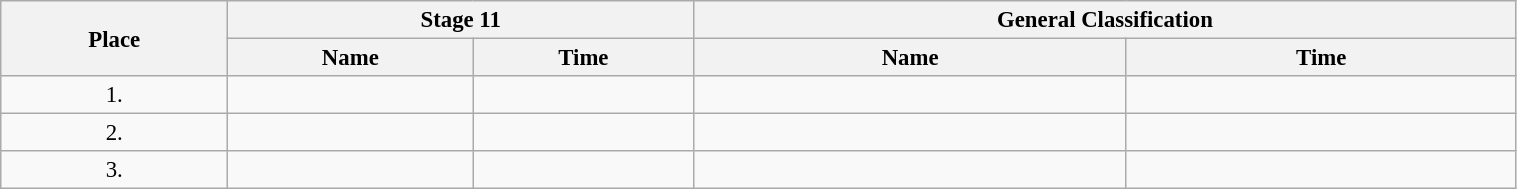<table class=wikitable style="font-size:95%" width="80%">
<tr>
<th rowspan="2">Place</th>
<th colspan="2">Stage 11</th>
<th colspan="2">General Classification</th>
</tr>
<tr>
<th>Name</th>
<th>Time</th>
<th>Name</th>
<th>Time</th>
</tr>
<tr>
<td align="center">1.</td>
<td></td>
<td></td>
<td></td>
<td></td>
</tr>
<tr>
<td align="center">2.</td>
<td></td>
<td></td>
<td></td>
<td></td>
</tr>
<tr>
<td align="center">3.</td>
<td></td>
<td></td>
<td></td>
<td></td>
</tr>
</table>
